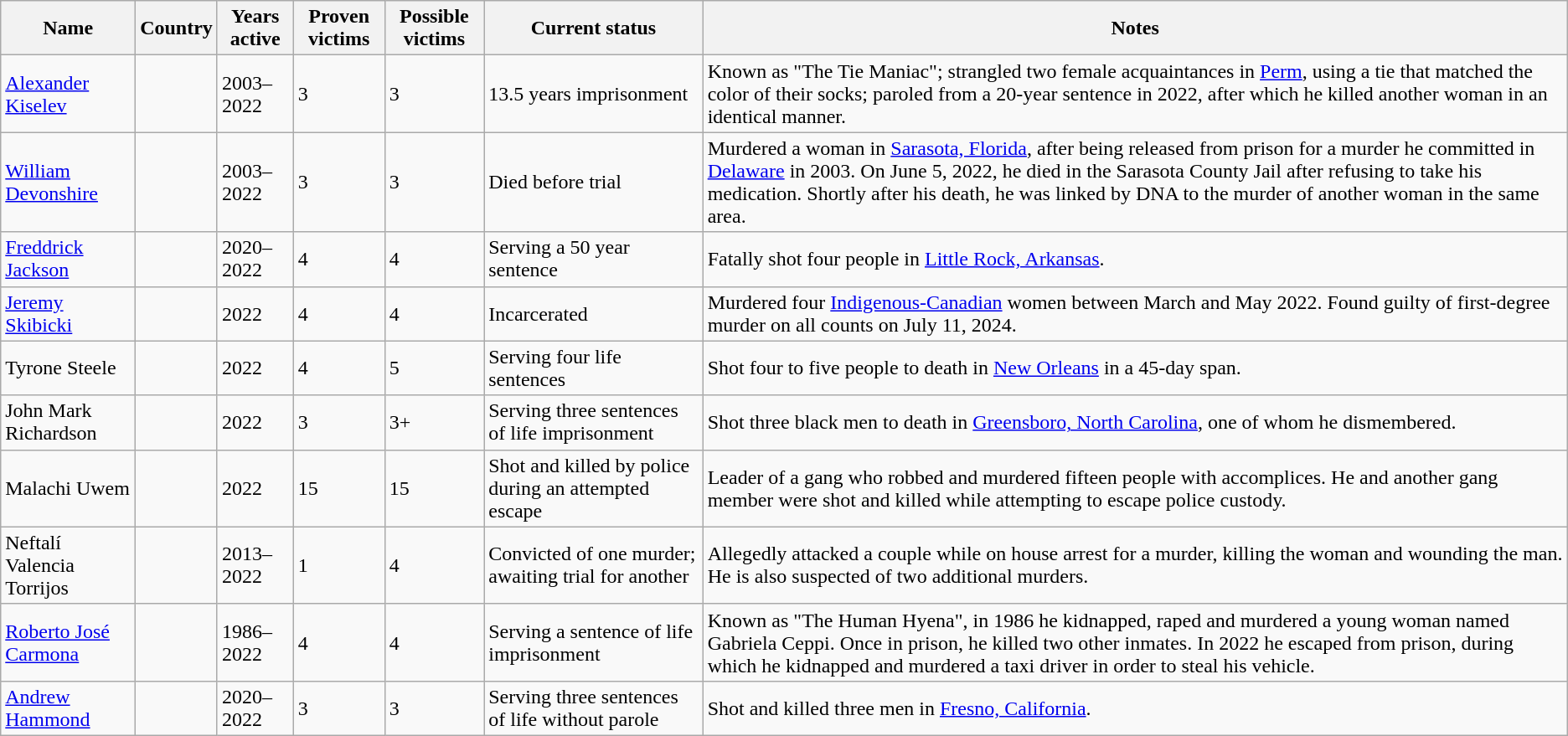<table class="wikitable sortable">
<tr>
<th>Name</th>
<th>Country</th>
<th>Years active</th>
<th>Proven victims</th>
<th>Possible victims</th>
<th>Current status</th>
<th class="unsortable">Notes</th>
</tr>
<tr>
<td><a href='#'>Alexander Kiselev</a></td>
<td></td>
<td>2003–2022</td>
<td>3</td>
<td>3</td>
<td>13.5 years imprisonment</td>
<td>Known as "The Tie Maniac"; strangled two female acquaintances in <a href='#'>Perm</a>, using a tie that matched the color of their socks; paroled from a 20-year sentence in 2022, after which he killed another woman in an identical manner.</td>
</tr>
<tr>
<td><a href='#'>William Devonshire</a></td>
<td></td>
<td>2003–2022</td>
<td>3</td>
<td>3</td>
<td>Died before trial</td>
<td>Murdered a woman in <a href='#'>Sarasota, Florida</a>, after being released from prison for a murder he committed in <a href='#'>Delaware</a> in 2003. On June 5, 2022, he died in the Sarasota County Jail after refusing to take his medication. Shortly after his death, he was linked by DNA to the murder of another woman in the same area.</td>
</tr>
<tr>
<td><a href='#'>Freddrick Jackson</a></td>
<td></td>
<td>2020–2022</td>
<td>4</td>
<td>4</td>
<td>Serving a 50 year sentence</td>
<td>Fatally shot four people in <a href='#'>Little Rock, Arkansas</a>.</td>
</tr>
<tr>
<td><a href='#'>Jeremy Skibicki</a></td>
<td></td>
<td>2022</td>
<td>4</td>
<td>4</td>
<td>Incarcerated</td>
<td>Murdered four <a href='#'>Indigenous-Canadian</a> women between March and May 2022. Found guilty of first-degree murder on all counts on July 11, 2024.</td>
</tr>
<tr>
<td>Tyrone Steele</td>
<td></td>
<td>2022</td>
<td>4</td>
<td>5</td>
<td>Serving four life sentences</td>
<td>Shot four to five people to death in <a href='#'>New Orleans</a> in a 45-day span.</td>
</tr>
<tr>
<td>John Mark Richardson</td>
<td></td>
<td>2022</td>
<td>3</td>
<td>3+</td>
<td>Serving three sentences of life imprisonment</td>
<td>Shot three black men to death in <a href='#'>Greensboro, North Carolina</a>, one of whom he dismembered.</td>
</tr>
<tr>
<td>Malachi Uwem</td>
<td></td>
<td>2022</td>
<td>15</td>
<td>15</td>
<td>Shot and killed by police during an attempted escape</td>
<td>Leader of a gang who robbed and murdered fifteen people with accomplices. He and another gang member were shot and killed while attempting to escape police custody.</td>
</tr>
<tr>
<td>Neftalí Valencia Torrijos</td>
<td></td>
<td>2013–2022</td>
<td>1</td>
<td>4</td>
<td>Convicted of one murder; awaiting trial for another</td>
<td>Allegedly attacked a couple while on house arrest for a murder, killing the woman and wounding the man. He is also suspected of two additional murders.</td>
</tr>
<tr>
<td><a href='#'>Roberto José Carmona</a></td>
<td></td>
<td>1986–2022</td>
<td>4</td>
<td>4</td>
<td>Serving a sentence of life imprisonment</td>
<td>Known as "The Human Hyena", in 1986 he kidnapped, raped and murdered a young woman named Gabriela Ceppi. Once in prison, he killed two other inmates. In 2022 he escaped from prison, during which he kidnapped and murdered a taxi driver in order to steal his vehicle.</td>
</tr>
<tr>
<td><a href='#'>Andrew Hammond</a></td>
<td></td>
<td>2020–2022</td>
<td>3</td>
<td>3</td>
<td>Serving three sentences of life without parole</td>
<td>Shot and killed three men in <a href='#'>Fresno, California</a>.</td>
</tr>
</table>
